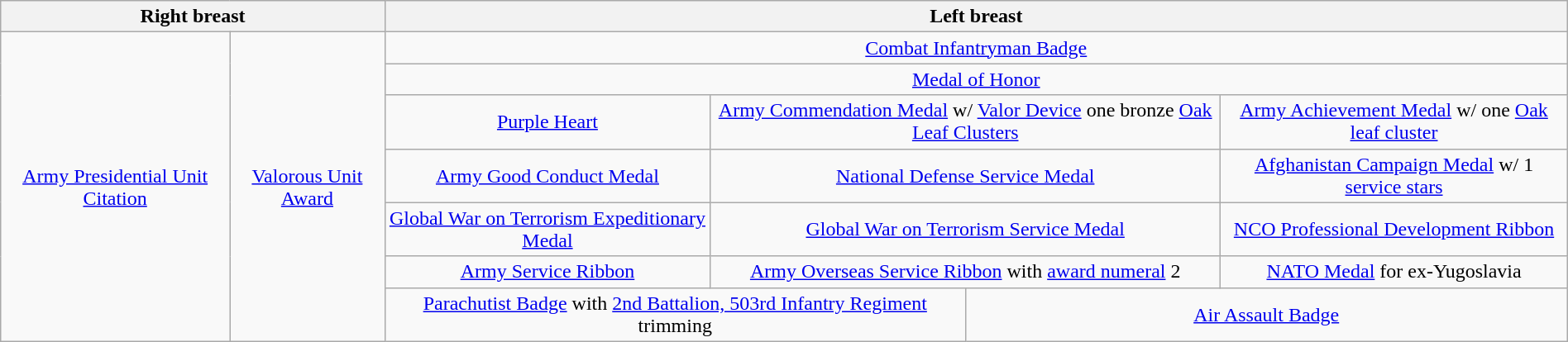<table class="wikitable" style="margin:1em auto; text-align:center;">
<tr>
<th colspan="2" align="center">Right breast</th>
<th colspan="6" align="center">Left breast</th>
</tr>
<tr>
<td rowspan="8" valign="center"><a href='#'>Army Presidential Unit Citation</a></td>
<td rowspan="8" valign="center"><a href='#'>Valorous Unit Award</a></td>
<td colspan="6"><a href='#'>Combat Infantryman Badge</a></td>
</tr>
<tr>
<td colspan="9"><a href='#'>Medal of Honor</a></td>
</tr>
<tr>
<td colspan="2"><a href='#'>Purple Heart</a></td>
<td colspan="2"><a href='#'>Army Commendation Medal</a> w/ <a href='#'>Valor Device</a> one bronze <a href='#'>Oak Leaf Clusters</a></td>
<td colspan="2"><a href='#'>Army Achievement Medal</a> w/ one <a href='#'>Oak leaf cluster</a></td>
</tr>
<tr>
<td colspan="2"><a href='#'>Army Good Conduct Medal</a></td>
<td colspan="2"><a href='#'>National Defense Service Medal</a></td>
<td colspan="2"><a href='#'>Afghanistan Campaign Medal</a> w/ 1 <a href='#'>service stars</a></td>
</tr>
<tr>
<td colspan="2"><a href='#'>Global War on Terrorism Expeditionary Medal</a></td>
<td colspan="2"><a href='#'>Global War on Terrorism Service Medal</a></td>
<td colspan="2"><a href='#'>NCO Professional Development Ribbon</a></td>
</tr>
<tr>
<td colspan="2"><a href='#'>Army Service Ribbon</a></td>
<td colspan="2"><a href='#'>Army Overseas Service Ribbon</a> with <a href='#'>award numeral</a> 2</td>
<td colspan="2"><a href='#'>NATO Medal</a> for ex-Yugoslavia</td>
</tr>
<tr>
<td colspan="3"><a href='#'>Parachutist Badge</a> with <a href='#'>2nd Battalion, 503rd Infantry Regiment</a> trimming</td>
<td colspan="3"><a href='#'>Air Assault Badge</a></td>
</tr>
</table>
